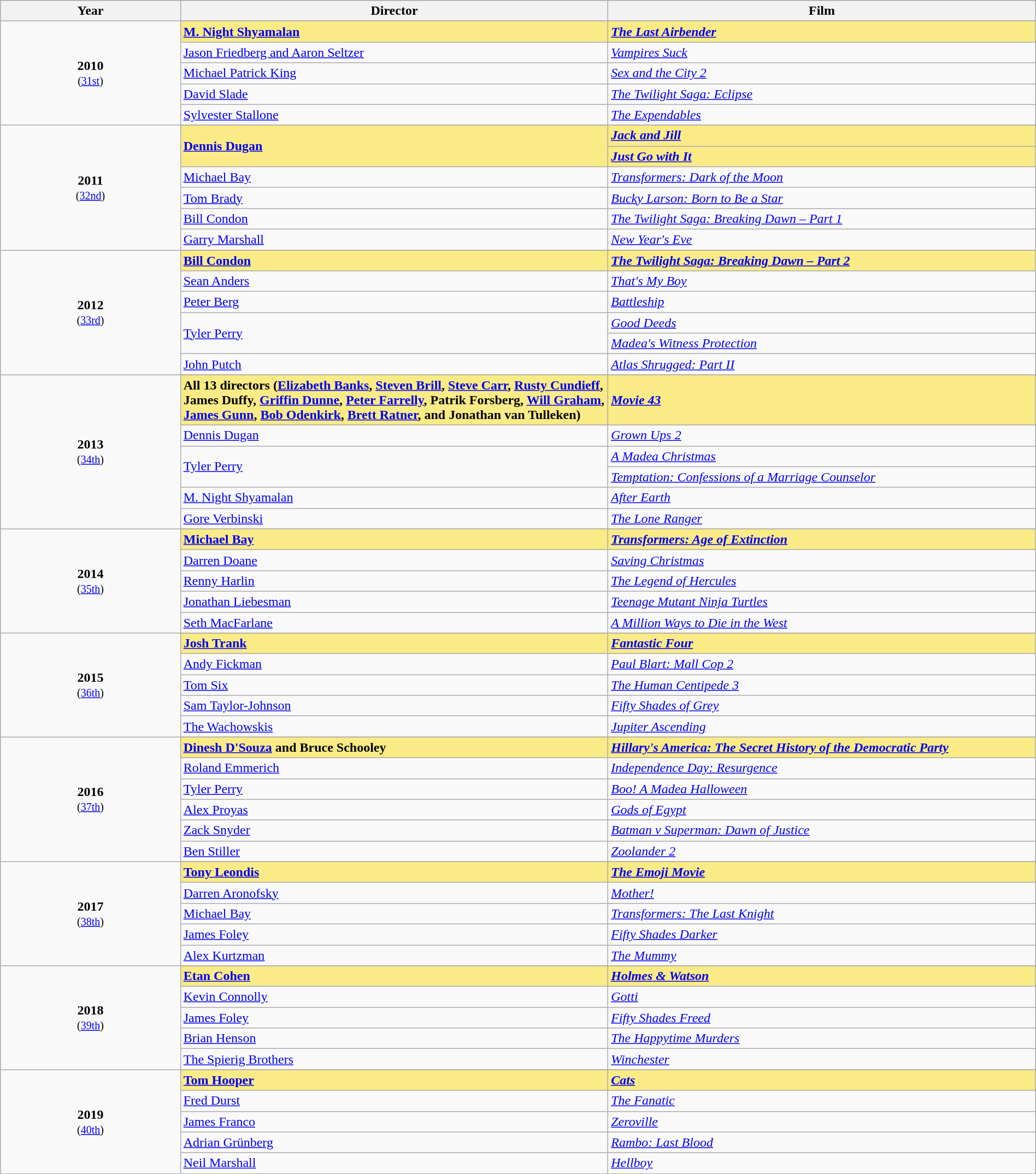<table class="wikitable" style="width:100%">
<tr bgcolor="#bebebe">
<th width="8%">Year</th>
<th width="19%">Director</th>
<th width="19%">Film</th>
</tr>
<tr>
<td rowspan="6" style="text-align:center"><strong>2010</strong><br><small>(<a href='#'>31st</a>)</small></td>
</tr>
<tr style="background:#FAEB86;">
<td><strong><a href='#'>M. Night Shyamalan</a></strong></td>
<td><strong><em><a href='#'>The Last Airbender</a></em></strong></td>
</tr>
<tr>
<td><a href='#'>Jason Friedberg and Aaron Seltzer</a></td>
<td><em><a href='#'>Vampires Suck</a></em></td>
</tr>
<tr>
<td><a href='#'>Michael Patrick King</a></td>
<td><em><a href='#'>Sex and the City 2</a></em></td>
</tr>
<tr>
<td><a href='#'>David Slade</a></td>
<td><em><a href='#'>The Twilight Saga: Eclipse</a></em></td>
</tr>
<tr>
<td><a href='#'>Sylvester Stallone</a></td>
<td><em><a href='#'>The Expendables</a></em></td>
</tr>
<tr>
<td rowspan="7" style="text-align:center"><strong>2011</strong><br><small>(<a href='#'>32nd</a>)</small></td>
</tr>
<tr style="background:#FAEB86;">
<td rowspan="2"><strong><a href='#'>Dennis Dugan</a></strong></td>
<td><strong><em><a href='#'>Jack and Jill</a></em></strong></td>
</tr>
<tr style="background:#FAEB86;">
<td><strong><em><a href='#'>Just Go with It</a></em></strong></td>
</tr>
<tr>
<td><a href='#'>Michael Bay</a></td>
<td><em><a href='#'>Transformers: Dark of the Moon</a></em></td>
</tr>
<tr>
<td><a href='#'>Tom Brady</a></td>
<td><em><a href='#'>Bucky Larson: Born to Be a Star</a></em></td>
</tr>
<tr>
<td><a href='#'>Bill Condon</a></td>
<td><em><a href='#'>The Twilight Saga: Breaking Dawn – Part 1</a></em></td>
</tr>
<tr>
<td><a href='#'>Garry Marshall</a></td>
<td><em><a href='#'>New Year's Eve</a></em></td>
</tr>
<tr>
<td rowspan="7" style="text-align:center"><strong>2012</strong><br><small>(<a href='#'>33rd</a>)</small></td>
</tr>
<tr style="background:#FAEB86;">
<td><strong><a href='#'>Bill Condon</a></strong></td>
<td><strong><em><a href='#'>The Twilight Saga: Breaking Dawn – Part 2</a></em></strong></td>
</tr>
<tr>
<td><a href='#'>Sean Anders</a></td>
<td><em><a href='#'>That's My Boy</a></em></td>
</tr>
<tr>
<td><a href='#'>Peter Berg</a></td>
<td><em><a href='#'>Battleship</a></em></td>
</tr>
<tr>
<td rowspan=2><a href='#'>Tyler Perry</a></td>
<td><em><a href='#'>Good Deeds</a></em></td>
</tr>
<tr>
<td><em><a href='#'>Madea's Witness Protection</a></em></td>
</tr>
<tr>
<td><a href='#'>John Putch</a></td>
<td><em><a href='#'>Atlas Shrugged: Part II</a></em></td>
</tr>
<tr>
<td rowspan="7" style="text-align:center"><strong>2013</strong><br><small>(<a href='#'>34th</a>)</small></td>
</tr>
<tr style="background:#FAEB86;">
<td><strong>All 13 directors (<a href='#'>Elizabeth Banks</a>, <a href='#'>Steven Brill</a>, <a href='#'>Steve Carr</a>, <a href='#'>Rusty Cundieff</a>, James Duffy, <a href='#'>Griffin Dunne</a>, <a href='#'>Peter Farrelly</a>, Patrik Forsberg, <a href='#'>Will Graham</a>, <a href='#'>James Gunn</a>, <a href='#'>Bob Odenkirk</a>, <a href='#'>Brett Ratner</a>, and Jonathan van Tulleken)</strong></td>
<td><strong><em><a href='#'>Movie 43</a></em></strong></td>
</tr>
<tr>
<td><a href='#'>Dennis Dugan</a></td>
<td><em><a href='#'>Grown Ups 2</a></em></td>
</tr>
<tr>
<td rowspan=2><a href='#'>Tyler Perry</a></td>
<td><em><a href='#'>A Madea Christmas</a></em></td>
</tr>
<tr>
<td><em><a href='#'>Temptation: Confessions of a Marriage Counselor</a></em></td>
</tr>
<tr>
<td><a href='#'>M. Night Shyamalan</a></td>
<td><em><a href='#'>After Earth</a></em></td>
</tr>
<tr>
<td><a href='#'>Gore Verbinski</a></td>
<td><em><a href='#'>The Lone Ranger</a></em></td>
</tr>
<tr>
<td rowspan="6" style="text-align:center"><strong>2014</strong><br><small>(<a href='#'>35th</a>)</small></td>
</tr>
<tr style="background:#FAEB86;">
<td><strong><a href='#'>Michael Bay</a></strong></td>
<td><strong><em><a href='#'>Transformers: Age of Extinction</a></em></strong></td>
</tr>
<tr>
<td><a href='#'>Darren Doane</a></td>
<td><em><a href='#'>Saving Christmas</a></em></td>
</tr>
<tr>
<td><a href='#'>Renny Harlin</a></td>
<td><em><a href='#'>The Legend of Hercules</a></em></td>
</tr>
<tr>
<td><a href='#'>Jonathan Liebesman</a></td>
<td><em><a href='#'>Teenage Mutant Ninja Turtles</a></em></td>
</tr>
<tr>
<td><a href='#'>Seth MacFarlane</a></td>
<td><em><a href='#'>A Million Ways to Die in the West</a></em></td>
</tr>
<tr>
<td rowspan="6" style="text-align:center"><strong>2015</strong><br><small>(<a href='#'>36th</a>)</small></td>
</tr>
<tr style="background:#FAEB86;">
<td><strong><a href='#'>Josh Trank</a></strong></td>
<td><strong><em><a href='#'>Fantastic Four</a></em></strong></td>
</tr>
<tr>
<td><a href='#'>Andy Fickman</a></td>
<td><em><a href='#'>Paul Blart: Mall Cop 2</a></em></td>
</tr>
<tr>
<td><a href='#'>Tom Six</a></td>
<td><em><a href='#'>The Human Centipede 3</a></em></td>
</tr>
<tr>
<td><a href='#'>Sam Taylor-Johnson</a></td>
<td><em><a href='#'>Fifty Shades of Grey</a></em></td>
</tr>
<tr>
<td><a href='#'>The Wachowskis</a></td>
<td><em><a href='#'>Jupiter Ascending</a></em></td>
</tr>
<tr>
<td rowspan="7" style="text-align:center"><strong>2016</strong><br><small>(<a href='#'>37th</a>)</small></td>
</tr>
<tr style="background:#FAEB86;">
<td><strong><a href='#'>Dinesh D'Souza</a> and Bruce Schooley</strong></td>
<td><strong><em><a href='#'>Hillary's America: The Secret History of the Democratic Party</a></em></strong></td>
</tr>
<tr>
<td><a href='#'>Roland Emmerich</a></td>
<td><em><a href='#'>Independence Day: Resurgence</a></em></td>
</tr>
<tr>
<td><a href='#'>Tyler Perry</a></td>
<td><em><a href='#'>Boo! A Madea Halloween</a></em></td>
</tr>
<tr>
<td><a href='#'>Alex Proyas</a></td>
<td><em><a href='#'>Gods of Egypt</a></em></td>
</tr>
<tr>
<td><a href='#'>Zack Snyder</a></td>
<td><em><a href='#'>Batman v Superman: Dawn of Justice</a></em></td>
</tr>
<tr>
<td><a href='#'>Ben Stiller</a></td>
<td><em><a href='#'>Zoolander 2</a></em></td>
</tr>
<tr>
<td rowspan="6" style="text-align:center"><strong>2017</strong><br><small>(<a href='#'>38th</a>)</small></td>
</tr>
<tr style="background:#FAEB86;">
<td><strong><a href='#'>Tony Leondis</a></strong></td>
<td><strong><em><a href='#'>The Emoji Movie</a></em></strong></td>
</tr>
<tr>
<td><a href='#'>Darren Aronofsky</a></td>
<td><em><a href='#'>Mother!</a></em></td>
</tr>
<tr>
<td><a href='#'>Michael Bay</a></td>
<td><em><a href='#'>Transformers: The Last Knight</a></em></td>
</tr>
<tr>
<td><a href='#'>James Foley</a></td>
<td><em><a href='#'>Fifty Shades Darker</a></em></td>
</tr>
<tr>
<td><a href='#'>Alex Kurtzman</a></td>
<td><em><a href='#'>The Mummy</a></em></td>
</tr>
<tr>
<td rowspan="6" style="text-align:center"><strong>2018</strong><br><small>(<a href='#'>39th</a>)</small></td>
</tr>
<tr style="background:#FAEB86;">
<td><strong><a href='#'>Etan Cohen</a></strong></td>
<td><strong><em><a href='#'>Holmes & Watson</a></em></strong></td>
</tr>
<tr>
<td><a href='#'>Kevin Connolly</a></td>
<td><em><a href='#'>Gotti</a></em></td>
</tr>
<tr>
<td><a href='#'>James Foley</a></td>
<td><em><a href='#'>Fifty Shades Freed</a></em></td>
</tr>
<tr>
<td><a href='#'>Brian Henson</a></td>
<td><em><a href='#'>The Happytime Murders</a></em></td>
</tr>
<tr>
<td><a href='#'>The Spierig Brothers</a></td>
<td><em><a href='#'>Winchester</a></em></td>
</tr>
<tr>
<td rowspan="6" style="text-align:center"><strong>2019</strong><br><small>(<a href='#'>40th</a>)</small></td>
</tr>
<tr style="background:#FAEB86;">
<td><strong><a href='#'>Tom Hooper</a></strong></td>
<td><strong><em><a href='#'>Cats</a></em></strong></td>
</tr>
<tr>
<td><a href='#'>Fred Durst</a></td>
<td><em><a href='#'>The Fanatic</a></em></td>
</tr>
<tr>
<td><a href='#'>James Franco</a></td>
<td><em><a href='#'>Zeroville</a></em></td>
</tr>
<tr>
<td><a href='#'>Adrian Grünberg</a></td>
<td><em><a href='#'>Rambo: Last Blood</a></em></td>
</tr>
<tr>
<td><a href='#'>Neil Marshall</a></td>
<td><em><a href='#'>Hellboy</a></em></td>
</tr>
<tr>
</tr>
</table>
